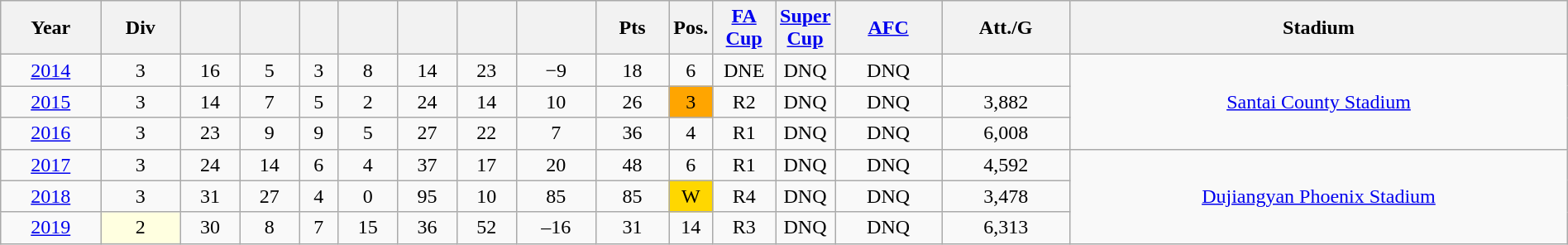<table class="wikitable sortable" width=100% style=text-align:Center>
<tr>
<th>Year</th>
<th>Div</th>
<th></th>
<th></th>
<th></th>
<th></th>
<th></th>
<th></th>
<th></th>
<th>Pts</th>
<th width=2%>Pos.</th>
<th width=4%><a href='#'>FA Cup</a></th>
<th width=2%><a href='#'>Super Cup</a></th>
<th><a href='#'>AFC</a></th>
<th>Att./G</th>
<th>Stadium</th>
</tr>
<tr>
<td><a href='#'>2014</a></td>
<td>3</td>
<td>16</td>
<td>5</td>
<td>3</td>
<td>8</td>
<td>14</td>
<td>23</td>
<td>−9</td>
<td>18</td>
<td>6</td>
<td>DNE</td>
<td>DNQ</td>
<td>DNQ</td>
<td></td>
<td align=center rowspan=3><a href='#'>Santai County Stadium</a></td>
</tr>
<tr>
<td><a href='#'>2015</a></td>
<td>3</td>
<td>14</td>
<td>7</td>
<td>5</td>
<td>2</td>
<td>24</td>
<td>14</td>
<td>10</td>
<td>26 </td>
<td bgcolor=FFA500>3</td>
<td>R2</td>
<td>DNQ</td>
<td>DNQ</td>
<td>3,882</td>
</tr>
<tr>
<td><a href='#'>2016</a></td>
<td>3</td>
<td>23</td>
<td>9</td>
<td>9</td>
<td>5</td>
<td>27</td>
<td>22</td>
<td>7</td>
<td>36</td>
<td>4</td>
<td>R1</td>
<td>DNQ</td>
<td>DNQ</td>
<td>6,008</td>
</tr>
<tr>
<td><a href='#'>2017</a></td>
<td>3</td>
<td>24</td>
<td>14</td>
<td>6</td>
<td>4</td>
<td>37</td>
<td>17</td>
<td>20</td>
<td>48</td>
<td>6</td>
<td>R1</td>
<td>DNQ</td>
<td>DNQ</td>
<td>4,592</td>
<td align=center rowspan=3><a href='#'>Dujiangyan Phoenix Stadium</a></td>
</tr>
<tr>
<td><a href='#'>2018</a></td>
<td>3</td>
<td>31</td>
<td>27</td>
<td>4</td>
<td>0</td>
<td>95</td>
<td>10</td>
<td>85</td>
<td>85</td>
<td bgcolor=#FFD700>W</td>
<td>R4</td>
<td>DNQ</td>
<td>DNQ</td>
<td>3,478</td>
</tr>
<tr>
<td><a href='#'>2019</a></td>
<td bgcolor=#FFFFE0>2</td>
<td>30</td>
<td>8</td>
<td>7</td>
<td>15</td>
<td>36</td>
<td>52</td>
<td>–16</td>
<td>31</td>
<td>14</td>
<td>R3</td>
<td>DNQ</td>
<td>DNQ</td>
<td>6,313</td>
</tr>
</table>
